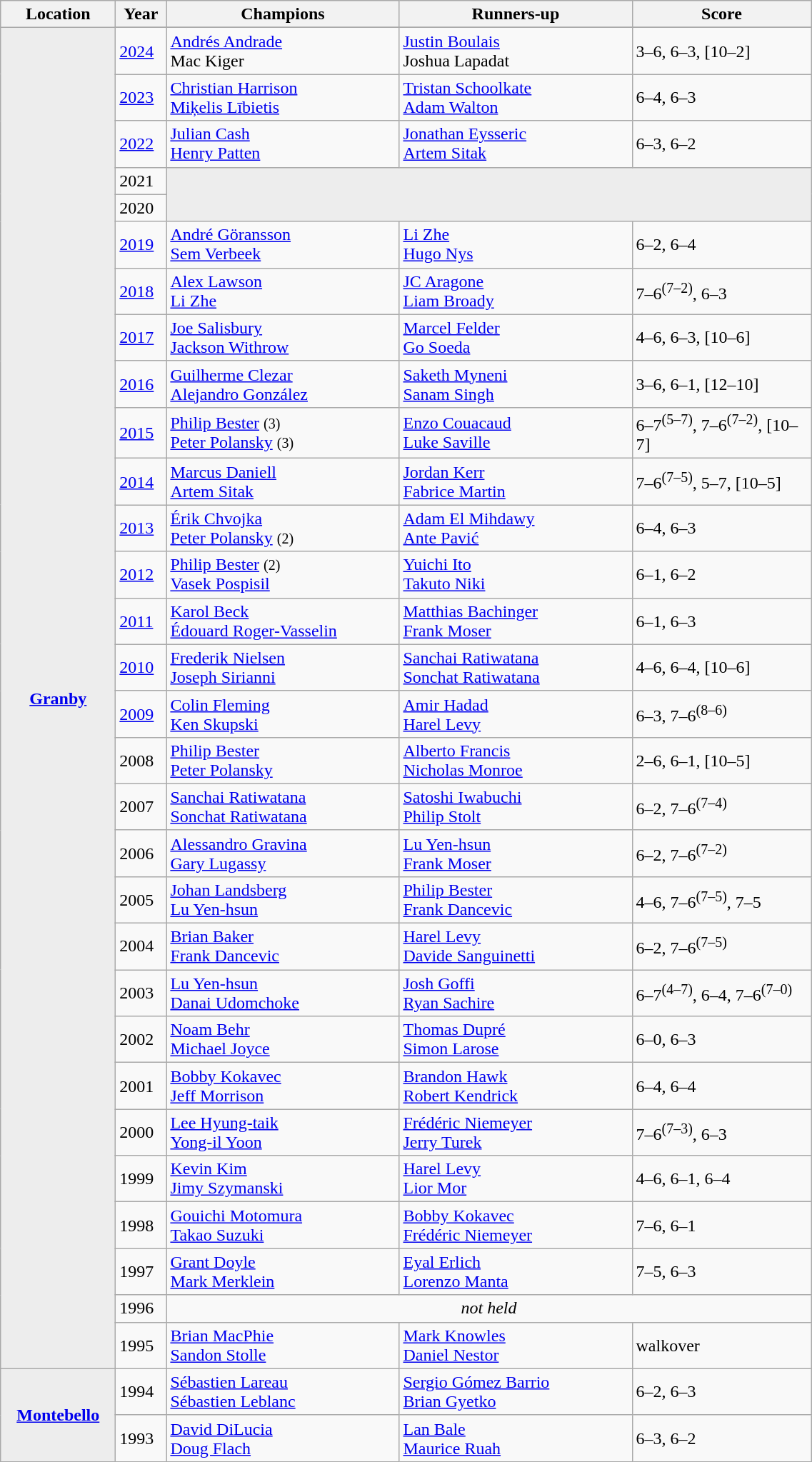<table class="wikitable">
<tr>
<th style="width:100px;">Location</th>
<th style="width:40px">Year</th>
<th style="width:210px">Champions</th>
<th style="width:210px">Runners-up</th>
<th style="width:160px">Score</th>
</tr>
<tr>
<th rowspan=31 style="background:#ededed;"><a href='#'>Granby</a></th>
</tr>
<tr>
<td><a href='#'>2024</a></td>
<td> <a href='#'>Andrés Andrade</a> <br>  Mac Kiger</td>
<td> <a href='#'>Justin Boulais</a> <br>  Joshua Lapadat</td>
<td>3–6, 6–3, [10–2]</td>
</tr>
<tr>
<td><a href='#'>2023</a></td>
<td> <a href='#'>Christian Harrison</a> <br>  <a href='#'>Miķelis Lībietis</a></td>
<td> <a href='#'>Tristan Schoolkate</a> <br>  <a href='#'>Adam Walton</a></td>
<td>6–4, 6–3</td>
</tr>
<tr>
<td><a href='#'>2022</a></td>
<td> <a href='#'>Julian Cash</a> <br>  <a href='#'>Henry Patten</a></td>
<td> <a href='#'>Jonathan Eysseric</a> <br>  <a href='#'>Artem Sitak</a></td>
<td>6–3, 6–2</td>
</tr>
<tr>
<td>2021</td>
<td rowspan=2 colspan=3 bgcolor="#ededed"></td>
</tr>
<tr>
<td>2020</td>
</tr>
<tr>
<td><a href='#'>2019</a></td>
<td> <a href='#'>André Göransson</a> <br>  <a href='#'>Sem Verbeek</a></td>
<td> <a href='#'>Li Zhe</a> <br>  <a href='#'>Hugo Nys</a></td>
<td>6–2, 6–4</td>
</tr>
<tr>
<td><a href='#'>2018</a></td>
<td> <a href='#'>Alex Lawson</a> <br>  <a href='#'>Li Zhe</a></td>
<td> <a href='#'>JC Aragone</a> <br>  <a href='#'>Liam Broady</a></td>
<td>7–6<sup>(7–2)</sup>, 6–3</td>
</tr>
<tr>
<td><a href='#'>2017</a></td>
<td> <a href='#'>Joe Salisbury</a> <br>  <a href='#'>Jackson Withrow</a></td>
<td> <a href='#'>Marcel Felder</a> <br>  <a href='#'>Go Soeda</a></td>
<td>4–6, 6–3, [10–6]</td>
</tr>
<tr>
<td><a href='#'>2016</a></td>
<td> <a href='#'>Guilherme Clezar</a> <br>  <a href='#'>Alejandro González</a></td>
<td> <a href='#'>Saketh Myneni</a> <br>  <a href='#'>Sanam Singh</a></td>
<td>3–6, 6–1, [12–10]</td>
</tr>
<tr>
<td><a href='#'>2015</a></td>
<td> <a href='#'>Philip Bester</a> <small>(3)</small> <br>  <a href='#'>Peter Polansky</a> <small>(3)</small></td>
<td> <a href='#'>Enzo Couacaud</a> <br>  <a href='#'>Luke Saville</a></td>
<td>6–7<sup>(5–7)</sup>, 7–6<sup>(7–2)</sup>, [10–7]</td>
</tr>
<tr>
<td><a href='#'>2014</a></td>
<td> <a href='#'>Marcus Daniell</a> <br>  <a href='#'>Artem Sitak</a></td>
<td> <a href='#'>Jordan Kerr</a> <br>  <a href='#'>Fabrice Martin</a></td>
<td>7–6<sup>(7–5)</sup>, 5–7, [10–5]</td>
</tr>
<tr>
<td><a href='#'>2013</a></td>
<td> <a href='#'>Érik Chvojka</a> <br>  <a href='#'>Peter Polansky</a> <small>(2)</small></td>
<td> <a href='#'>Adam El Mihdawy</a> <br>  <a href='#'>Ante Pavić</a></td>
<td>6–4, 6–3</td>
</tr>
<tr>
<td><a href='#'>2012</a></td>
<td> <a href='#'>Philip Bester</a> <small>(2)</small> <br>  <a href='#'>Vasek Pospisil</a></td>
<td> <a href='#'>Yuichi Ito</a> <br>  <a href='#'>Takuto Niki</a></td>
<td>6–1, 6–2</td>
</tr>
<tr>
<td><a href='#'>2011</a></td>
<td> <a href='#'>Karol Beck</a> <br>  <a href='#'>Édouard Roger-Vasselin</a></td>
<td> <a href='#'>Matthias Bachinger</a> <br>  <a href='#'>Frank Moser</a></td>
<td>6–1, 6–3</td>
</tr>
<tr>
<td><a href='#'>2010</a></td>
<td> <a href='#'>Frederik Nielsen</a> <br>  <a href='#'>Joseph Sirianni</a></td>
<td> <a href='#'>Sanchai Ratiwatana</a> <br>  <a href='#'>Sonchat Ratiwatana</a></td>
<td>4–6, 6–4, [10–6]</td>
</tr>
<tr>
<td><a href='#'>2009</a></td>
<td> <a href='#'>Colin Fleming</a> <br>  <a href='#'>Ken Skupski</a></td>
<td> <a href='#'>Amir Hadad</a> <br>  <a href='#'>Harel Levy</a></td>
<td>6–3, 7–6<sup>(8–6)</sup></td>
</tr>
<tr>
<td>2008</td>
<td> <a href='#'>Philip Bester</a> <br>  <a href='#'>Peter Polansky</a></td>
<td> <a href='#'>Alberto Francis</a> <br>  <a href='#'>Nicholas Monroe</a></td>
<td>2–6, 6–1, [10–5]</td>
</tr>
<tr>
<td>2007</td>
<td> <a href='#'>Sanchai Ratiwatana</a> <br>  <a href='#'>Sonchat Ratiwatana</a></td>
<td> <a href='#'>Satoshi Iwabuchi</a> <br>  <a href='#'>Philip Stolt</a></td>
<td>6–2, 7–6<sup>(7–4)</sup></td>
</tr>
<tr>
<td>2006</td>
<td> <a href='#'>Alessandro Gravina</a> <br>  <a href='#'>Gary Lugassy</a></td>
<td> <a href='#'>Lu Yen-hsun</a> <br>  <a href='#'>Frank Moser</a></td>
<td>6–2, 7–6<sup>(7–2)</sup></td>
</tr>
<tr>
<td>2005</td>
<td> <a href='#'>Johan Landsberg</a> <br>  <a href='#'>Lu Yen-hsun</a></td>
<td> <a href='#'>Philip Bester</a> <br>  <a href='#'>Frank Dancevic</a></td>
<td>4–6, 7–6<sup>(7–5)</sup>, 7–5</td>
</tr>
<tr>
<td>2004</td>
<td> <a href='#'>Brian Baker</a> <br>  <a href='#'>Frank Dancevic</a></td>
<td> <a href='#'>Harel Levy</a> <br>  <a href='#'>Davide Sanguinetti</a></td>
<td>6–2, 7–6<sup>(7–5)</sup></td>
</tr>
<tr>
<td>2003</td>
<td> <a href='#'>Lu Yen-hsun</a> <br>  <a href='#'>Danai Udomchoke</a></td>
<td> <a href='#'>Josh Goffi</a> <br>  <a href='#'>Ryan Sachire</a></td>
<td>6–7<sup>(4–7)</sup>, 6–4, 7–6<sup>(7–0)</sup></td>
</tr>
<tr>
<td>2002</td>
<td> <a href='#'>Noam Behr</a> <br>  <a href='#'>Michael Joyce</a></td>
<td> <a href='#'>Thomas Dupré</a> <br>  <a href='#'>Simon Larose</a></td>
<td>6–0, 6–3</td>
</tr>
<tr>
<td>2001</td>
<td> <a href='#'>Bobby Kokavec</a> <br>  <a href='#'>Jeff Morrison</a></td>
<td> <a href='#'>Brandon Hawk</a> <br>  <a href='#'>Robert Kendrick</a></td>
<td>6–4, 6–4</td>
</tr>
<tr>
<td>2000</td>
<td> <a href='#'>Lee Hyung-taik</a> <br>  <a href='#'>Yong-il Yoon</a></td>
<td> <a href='#'>Frédéric Niemeyer</a> <br>  <a href='#'>Jerry Turek</a></td>
<td>7–6<sup>(7–3)</sup>, 6–3</td>
</tr>
<tr>
<td>1999</td>
<td> <a href='#'>Kevin Kim</a> <br>  <a href='#'>Jimy Szymanski</a></td>
<td> <a href='#'>Harel Levy</a> <br>  <a href='#'>Lior Mor</a></td>
<td>4–6, 6–1, 6–4</td>
</tr>
<tr>
<td>1998</td>
<td> <a href='#'>Gouichi Motomura</a> <br>  <a href='#'>Takao Suzuki</a></td>
<td> <a href='#'>Bobby Kokavec</a> <br>  <a href='#'>Frédéric Niemeyer</a></td>
<td>7–6, 6–1</td>
</tr>
<tr>
<td>1997</td>
<td> <a href='#'>Grant Doyle</a> <br>  <a href='#'>Mark Merklein</a></td>
<td> <a href='#'>Eyal Erlich</a> <br>  <a href='#'>Lorenzo Manta</a></td>
<td>7–5, 6–3</td>
</tr>
<tr>
<td>1996</td>
<td colspan=3 style="text-align:center;"><em>not held</em></td>
</tr>
<tr>
<td>1995</td>
<td> <a href='#'>Brian MacPhie</a> <br>  <a href='#'>Sandon Stolle</a></td>
<td> <a href='#'>Mark Knowles</a> <br>  <a href='#'>Daniel Nestor</a></td>
<td>walkover</td>
</tr>
<tr>
<th rowspan=2 style="background:#ededed;"><a href='#'>Montebello</a></th>
<td>1994</td>
<td> <a href='#'>Sébastien Lareau</a> <br>  <a href='#'>Sébastien Leblanc</a></td>
<td> <a href='#'>Sergio Gómez Barrio</a> <br>  <a href='#'>Brian Gyetko</a></td>
<td>6–2, 6–3</td>
</tr>
<tr>
<td>1993</td>
<td> <a href='#'>David DiLucia</a> <br>  <a href='#'>Doug Flach</a></td>
<td> <a href='#'>Lan Bale</a> <br>  <a href='#'>Maurice Ruah</a></td>
<td>6–3, 6–2</td>
</tr>
</table>
